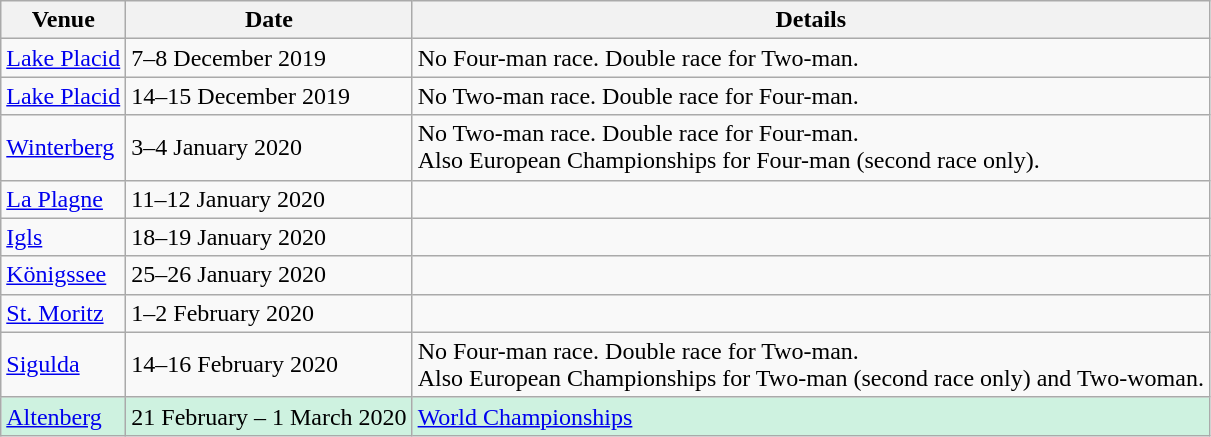<table class="wikitable">
<tr>
<th>Venue</th>
<th>Date</th>
<th>Details</th>
</tr>
<tr>
<td> <a href='#'>Lake Placid</a></td>
<td>7–8 December 2019</td>
<td>No Four-man race. Double race for Two-man.</td>
</tr>
<tr>
<td> <a href='#'>Lake Placid</a></td>
<td>14–15 December 2019</td>
<td>No Two-man race. Double race for Four-man.</td>
</tr>
<tr>
<td> <a href='#'>Winterberg</a></td>
<td>3–4 January 2020</td>
<td>No Two-man race. Double race for Four-man.<br>Also European Championships for Four-man (second race only).</td>
</tr>
<tr>
<td> <a href='#'>La Plagne</a></td>
<td>11–12 January 2020</td>
<td></td>
</tr>
<tr>
<td> <a href='#'>Igls</a></td>
<td>18–19 January 2020</td>
<td></td>
</tr>
<tr>
<td> <a href='#'>Königssee</a></td>
<td>25–26 January 2020</td>
<td></td>
</tr>
<tr>
<td> <a href='#'>St. Moritz</a></td>
<td>1–2 February 2020</td>
<td></td>
</tr>
<tr>
<td> <a href='#'>Sigulda</a></td>
<td>14–16 February 2020</td>
<td>No Four-man race. Double race for Two-man.<br>Also European Championships for Two-man (second race only) and Two-woman.</td>
</tr>
<tr style="background:#CEF2E0">
<td> <a href='#'>Altenberg</a></td>
<td>21 February – 1 March 2020</td>
<td><a href='#'>World Championships</a></td>
</tr>
</table>
